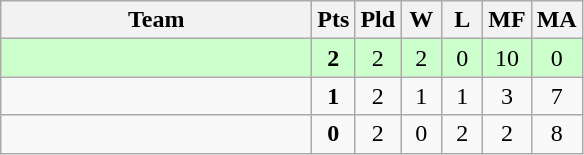<table class=wikitable style="text-align:center">
<tr>
<th width=200>Team</th>
<th width=20>Pts</th>
<th width=20>Pld</th>
<th width=20>W</th>
<th width=20>L</th>
<th width=20>MF</th>
<th width=20>MA</th>
</tr>
<tr bgcolor=ccffcc>
<td style="text-align:left"><strong></strong></td>
<td><strong>2</strong></td>
<td>2</td>
<td>2</td>
<td>0</td>
<td>10</td>
<td>0</td>
</tr>
<tr>
<td style="text-align:left"></td>
<td><strong>1</strong></td>
<td>2</td>
<td>1</td>
<td>1</td>
<td>3</td>
<td>7</td>
</tr>
<tr>
<td style="text-align:left"></td>
<td><strong>0</strong></td>
<td>2</td>
<td>0</td>
<td>2</td>
<td>2</td>
<td>8</td>
</tr>
</table>
